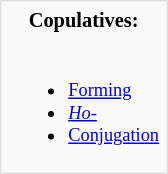<table style = "margin-left: 1em; border: 1px solid #e0e0e0; background-color: #fafafa; padding: 2px; float: right; clear: right; font-size: 85%">
<tr>
<td style = "text-align: center"><strong>Copulatives:</strong></td>
</tr>
<tr>
<td style = "font-size: 90%"><br><ul><li><a href='#'>Forming</a></li><li><em><a href='#'>Ho-</a></em> </li><li><a href='#'>Conjugation</a></li></ul></td>
</tr>
</table>
